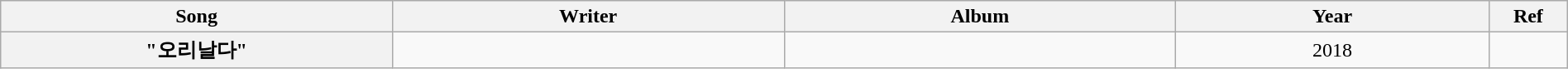<table class="wikitable" style="text-align:center; width:100%">
<tr>
<th style="width:25%">Song</th>
<th style="width:25%">Writer</th>
<th style="width:25%">Album</th>
<th style="width:20%">Year</th>
<th style="width:5%">Ref</th>
</tr>
<tr>
<th scope="row">"오리날다"<br></th>
<td></td>
<td></td>
<td>2018</td>
<td></td>
</tr>
</table>
